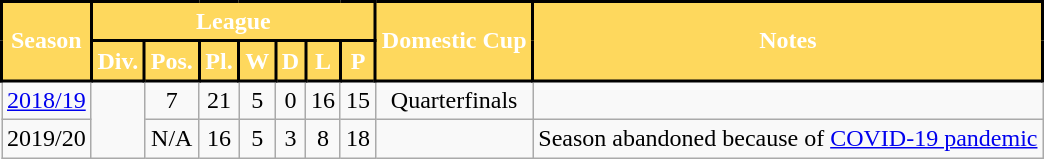<table class="wikitable">
<tr style="background:#efefef;">
<th rowspan="2" ! style="background:#FED85D; color:#FFFFFF; border:2px solid #000;" scope="col">Season</th>
<th colspan="7" ! style="background:#FED85D; color:#FFFFFF; border:2px solid #000;" scope="col">League</th>
<th rowspan="2" ! style="background:#FED85D; color:#FFFFFF; border:2px solid #000;" scope="col">Domestic Cup</th>
<th rowspan="2" ! style="background:#FED85D; color:#FFFFFF; border:2px solid #000;" scope="col">Notes</th>
</tr>
<tr>
<th style="background:#FED85D; color:#FFFFFF; border:2px solid #000;" scope="col">Div.</th>
<th style="background:#FED85D; color:#FFFFFF; border:2px solid #000;" scope="col">Pos.</th>
<th style="background:#FED85D; color:#FFFFFF; border:2px solid #000;" scope="col">Pl.</th>
<th style="background:#FED85D; color:#FFFFFF; border:2px solid #000;" scope="col">W</th>
<th style="background:#FED85D; color:#FFFFFF; border:2px solid #000;" scope="col">D</th>
<th style="background:#FED85D; color:#FFFFFF; border:2px solid #000;" scope="col">L</th>
<th style="background:#FED85D; color:#FFFFFF; border:2px solid #000;" scope="col">P</th>
</tr>
<tr>
<td align=center><a href='#'>2018/19</a></td>
<td rowspan=2></td>
<td style="text-align:center; ">7</td>
<td align=center>21</td>
<td align=center>5</td>
<td align=center>0</td>
<td align=center>16</td>
<td align=center>15</td>
<td align=center>Quarterfinals</td>
<td></td>
</tr>
<tr>
<td align=center>2019/20</td>
<td style="text-align:center; ">N/A</td>
<td align=center>16</td>
<td align=center>5</td>
<td align=center>3</td>
<td align=center>8</td>
<td align=center>18</td>
<td align=center></td>
<td>Season abandoned because of <a href='#'>COVID-19 pandemic</a></td>
</tr>
</table>
